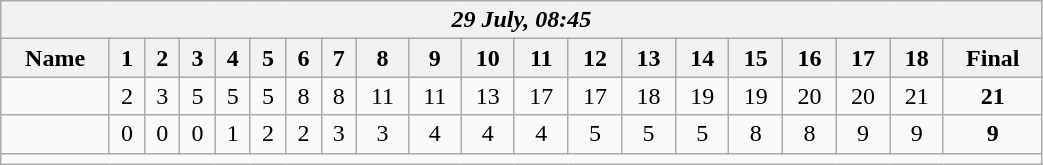<table class=wikitable style="text-align:center; width: 55%">
<tr>
<th colspan=20><em>29 July, 08:45</em></th>
</tr>
<tr>
<th>Name</th>
<th>1</th>
<th>2</th>
<th>3</th>
<th>4</th>
<th>5</th>
<th>6</th>
<th>7</th>
<th>8</th>
<th>9</th>
<th>10</th>
<th>11</th>
<th>12</th>
<th>13</th>
<th>14</th>
<th>15</th>
<th>16</th>
<th>17</th>
<th>18</th>
<th>Final</th>
</tr>
<tr>
<td align=left><strong></strong></td>
<td>2</td>
<td>3</td>
<td>5</td>
<td>5</td>
<td>5</td>
<td>8</td>
<td>8</td>
<td>11</td>
<td>11</td>
<td>13</td>
<td>17</td>
<td>17</td>
<td>18</td>
<td>19</td>
<td>19</td>
<td>20</td>
<td>20</td>
<td>21</td>
<td><strong>21</strong></td>
</tr>
<tr>
<td align=left></td>
<td>0</td>
<td>0</td>
<td>0</td>
<td>1</td>
<td>2</td>
<td>2</td>
<td>3</td>
<td>3</td>
<td>4</td>
<td>4</td>
<td>4</td>
<td>5</td>
<td>5</td>
<td>5</td>
<td>8</td>
<td>8</td>
<td>9</td>
<td>9</td>
<td><strong>9</strong></td>
</tr>
<tr>
<td colspan=20></td>
</tr>
</table>
